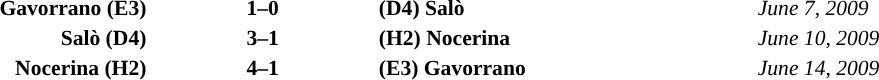<table width="100%" cellspacing="1">
<tr>
<th width="20%"></th>
<th width="12%"></th>
<th width="20%"></th>
<th width="20%'"></th>
<th></th>
</tr>
<tr style="font-size:90%;">
<td align="right"><strong>Gavorrano (E3)</strong></td>
<td align="center"><strong>1–0</strong></td>
<td align="left"><strong>(D4) Salò</strong></td>
<td align="left"><em>June 7, 2009</em></td>
</tr>
<tr style="font-size:90%;">
<td align="right"><strong>Salò (D4)</strong></td>
<td align="center"><strong>3–1</strong></td>
<td align="left"><strong>(H2) Nocerina</strong></td>
<td align="left"><em>June 10, 2009</em></td>
</tr>
<tr style="font-size:90%;">
<td align="right"><strong>Nocerina (H2)</strong></td>
<td align="center"><strong>4–1</strong></td>
<td align="left"><strong>(E3) Gavorrano</strong></td>
<td align="left"><em>June 14, 2009</em></td>
</tr>
</table>
